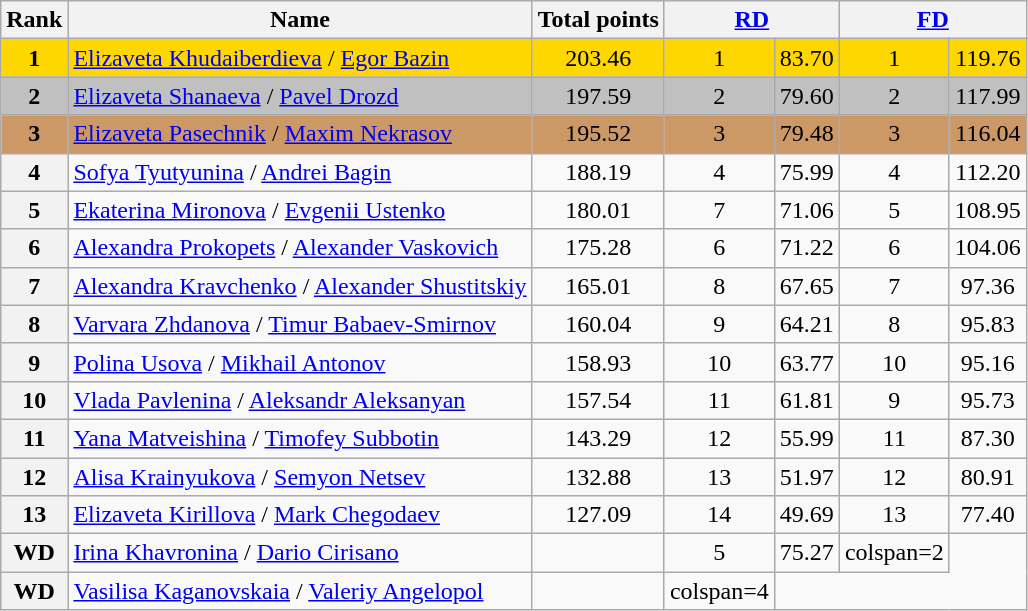<table class="wikitable sortable">
<tr>
<th>Rank</th>
<th>Name</th>
<th>Total points</th>
<th colspan="2" width="80px"><a href='#'>RD</a></th>
<th colspan="2" width="80px"><a href='#'>FD</a></th>
</tr>
<tr bgcolor="gold">
<td align="center"><strong>1</strong></td>
<td><a href='#'>Elizaveta Khudaiberdieva</a> / <a href='#'>Egor Bazin</a></td>
<td align="center">203.46</td>
<td align="center">1</td>
<td align="center">83.70</td>
<td align="center">1</td>
<td align="center">119.76</td>
</tr>
<tr bgcolor="silver">
<td align="center"><strong>2</strong></td>
<td><a href='#'>Elizaveta Shanaeva</a> / <a href='#'>Pavel Drozd</a></td>
<td align="center">197.59</td>
<td align="center">2</td>
<td align="center">79.60</td>
<td align="center">2</td>
<td align="center">117.99</td>
</tr>
<tr bgcolor="cc9966">
<td align="center"><strong>3</strong></td>
<td><a href='#'>Elizaveta Pasechnik</a> / <a href='#'>Maxim Nekrasov</a></td>
<td align="center">195.52</td>
<td align="center">3</td>
<td align="center">79.48</td>
<td align="center">3</td>
<td align="center">116.04</td>
</tr>
<tr>
<th>4</th>
<td><a href='#'>Sofya Tyutyunina</a> / <a href='#'>Andrei Bagin</a></td>
<td align="center">188.19</td>
<td align="center">4</td>
<td align="center">75.99</td>
<td align="center">4</td>
<td align="center">112.20</td>
</tr>
<tr>
<th>5</th>
<td><a href='#'>Ekaterina Mironova</a> / <a href='#'>Evgenii Ustenko</a></td>
<td align="center">180.01</td>
<td align="center">7</td>
<td align="center">71.06</td>
<td align="center">5</td>
<td align="center">108.95</td>
</tr>
<tr>
<th>6</th>
<td><a href='#'>Alexandra Prokopets</a> / <a href='#'>Alexander Vaskovich</a></td>
<td align="center">175.28</td>
<td align="center">6</td>
<td align="center">71.22</td>
<td align="center">6</td>
<td align="center">104.06</td>
</tr>
<tr>
<th>7</th>
<td><a href='#'>Alexandra Kravchenko</a> / <a href='#'>Alexander Shustitskiy</a></td>
<td align="center">165.01</td>
<td align="center">8</td>
<td align="center">67.65</td>
<td align="center">7</td>
<td align="center">97.36</td>
</tr>
<tr>
<th>8</th>
<td><a href='#'>Varvara Zhdanova</a> / <a href='#'>Timur Babaev-Smirnov</a></td>
<td align="center">160.04</td>
<td align="center">9</td>
<td align="center">64.21</td>
<td align="center">8</td>
<td align="center">95.83</td>
</tr>
<tr>
<th>9</th>
<td><a href='#'>Polina Usova</a> / <a href='#'>Mikhail Antonov</a></td>
<td align="center">158.93</td>
<td align="center">10</td>
<td align="center">63.77</td>
<td align="center">10</td>
<td align="center">95.16</td>
</tr>
<tr>
<th>10</th>
<td><a href='#'>Vlada Pavlenina</a> / <a href='#'>Aleksandr Aleksanyan</a></td>
<td align="center">157.54</td>
<td align="center">11</td>
<td align="center">61.81</td>
<td align="center">9</td>
<td align="center">95.73</td>
</tr>
<tr>
<th>11</th>
<td><a href='#'>Yana Matveishina</a> / <a href='#'>Timofey Subbotin</a></td>
<td align="center">143.29</td>
<td align="center">12</td>
<td align="center">55.99</td>
<td align="center">11</td>
<td align="center">87.30</td>
</tr>
<tr>
<th>12</th>
<td><a href='#'>Alisa Krainyukova</a> / <a href='#'>Semyon Netsev</a></td>
<td align="center">132.88</td>
<td align="center">13</td>
<td align="center">51.97</td>
<td align="center">12</td>
<td align="center">80.91</td>
</tr>
<tr>
<th>13</th>
<td><a href='#'>Elizaveta Kirillova</a> / <a href='#'>Mark Chegodaev</a></td>
<td align="center">127.09</td>
<td align="center">14</td>
<td align="center">49.69</td>
<td align="center">13</td>
<td align="center">77.40</td>
</tr>
<tr>
<th>WD</th>
<td><a href='#'>Irina Khavronina</a> / <a href='#'>Dario Cirisano</a></td>
<td></td>
<td align="center">5</td>
<td align="center">75.27</td>
<td>colspan=2 </td>
</tr>
<tr>
<th>WD</th>
<td><a href='#'>Vasilisa Kaganovskaia</a> / <a href='#'>Valeriy Angelopol</a></td>
<td></td>
<td>colspan=4 </td>
</tr>
</table>
